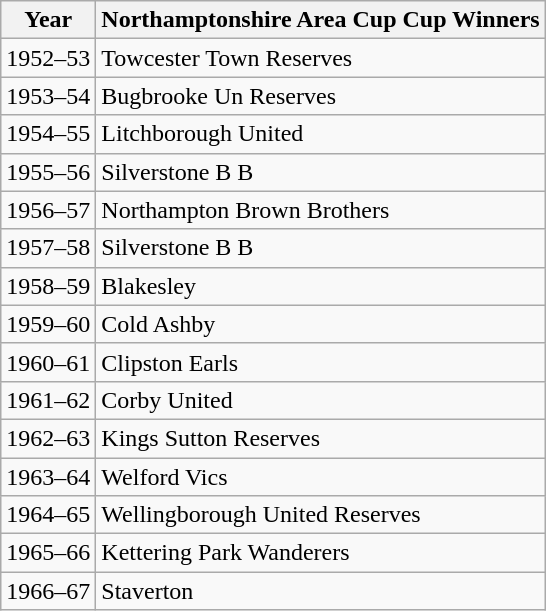<table class="wikitable" style="float:left; margin-right:1em">
<tr>
<th>Year</th>
<th>Northamptonshire Area Cup Cup Winners</th>
</tr>
<tr>
<td>1952–53</td>
<td>Towcester Town Reserves</td>
</tr>
<tr>
<td>1953–54</td>
<td>Bugbrooke Un Reserves</td>
</tr>
<tr>
<td>1954–55</td>
<td>Litchborough United</td>
</tr>
<tr>
<td>1955–56</td>
<td>Silverstone B B</td>
</tr>
<tr>
<td>1956–57</td>
<td>Northampton Brown Brothers</td>
</tr>
<tr>
<td>1957–58</td>
<td>Silverstone B B</td>
</tr>
<tr>
<td>1958–59</td>
<td>Blakesley</td>
</tr>
<tr>
<td>1959–60</td>
<td>Cold Ashby</td>
</tr>
<tr>
<td>1960–61</td>
<td>Clipston Earls</td>
</tr>
<tr>
<td>1961–62</td>
<td>Corby United</td>
</tr>
<tr>
<td>1962–63</td>
<td>Kings Sutton Reserves</td>
</tr>
<tr>
<td>1963–64</td>
<td>Welford Vics</td>
</tr>
<tr>
<td>1964–65</td>
<td>Wellingborough United Reserves</td>
</tr>
<tr>
<td>1965–66</td>
<td>Kettering Park Wanderers</td>
</tr>
<tr>
<td>1966–67</td>
<td>Staverton</td>
</tr>
</table>
